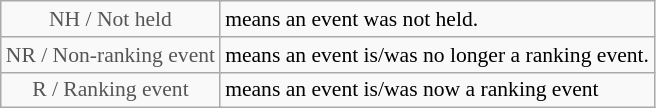<table class="wikitable" style="font-size:90%">
<tr>
<td align=center style="color:#555555;" colspan=4>NH / Not held</td>
<td>means an event was not held.</td>
</tr>
<tr>
<td align=center style="color:#555555;" colspan=4>NR / Non-ranking event</td>
<td>means an event is/was no longer a ranking event.</td>
</tr>
<tr>
<td align=center style="color:#555555;" colspan=4>R / Ranking event</td>
<td>means an event is/was now a ranking event</td>
</tr>
</table>
